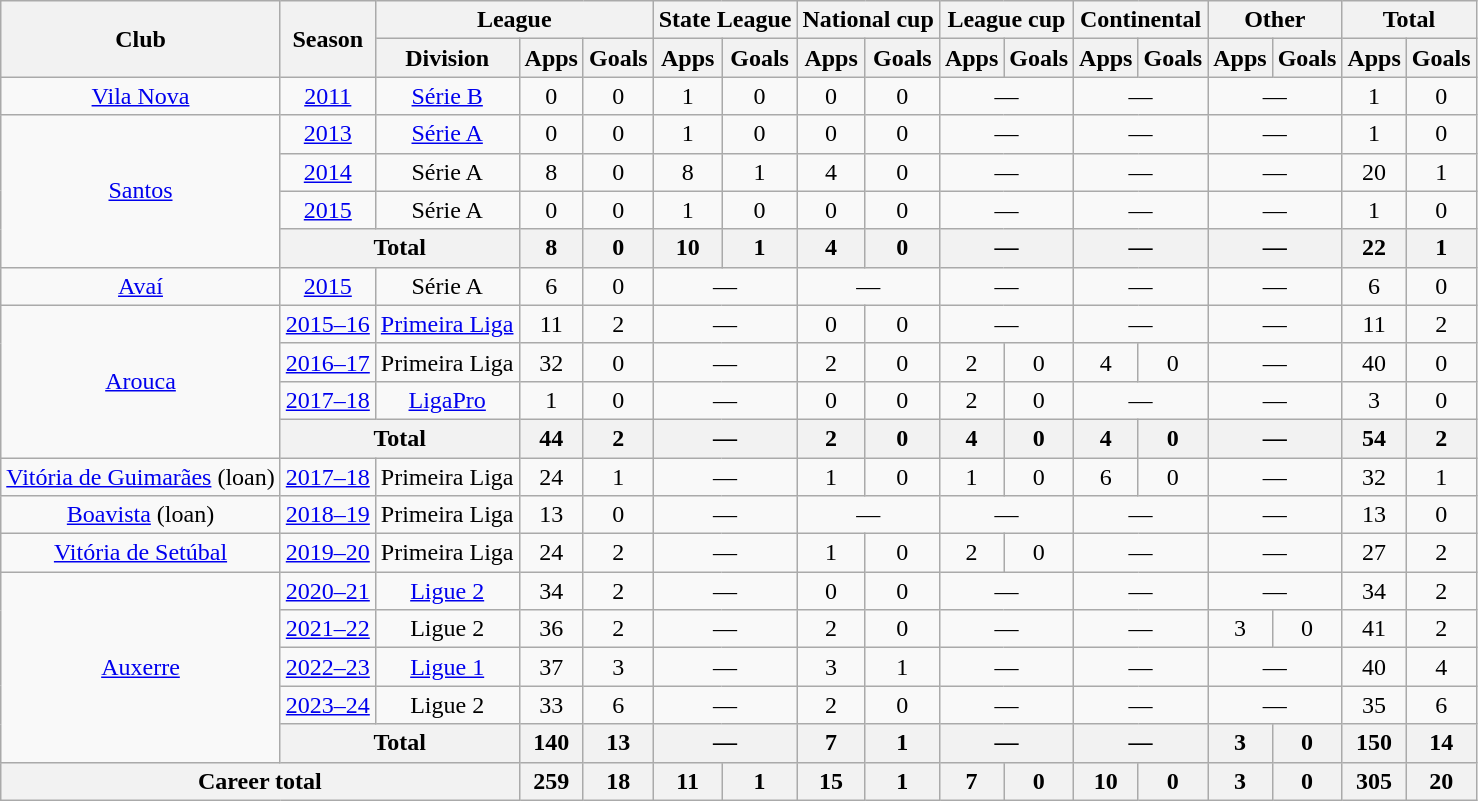<table class="wikitable" style="text-align:center">
<tr>
<th rowspan="2">Club</th>
<th rowspan="2">Season</th>
<th colspan="3">League</th>
<th colspan="2">State League</th>
<th colspan="2">National cup</th>
<th colspan="2">League cup</th>
<th colspan="2">Continental</th>
<th colspan="2">Other</th>
<th colspan="2">Total</th>
</tr>
<tr>
<th>Division</th>
<th>Apps</th>
<th>Goals</th>
<th>Apps</th>
<th>Goals</th>
<th>Apps</th>
<th>Goals</th>
<th>Apps</th>
<th>Goals</th>
<th>Apps</th>
<th>Goals</th>
<th>Apps</th>
<th>Goals</th>
<th>Apps</th>
<th>Goals</th>
</tr>
<tr>
<td><a href='#'>Vila Nova</a></td>
<td><a href='#'>2011</a></td>
<td><a href='#'>Série B</a></td>
<td>0</td>
<td>0</td>
<td>1</td>
<td>0</td>
<td>0</td>
<td>0</td>
<td colspan="2">—</td>
<td colspan="2">—</td>
<td colspan="2">—</td>
<td>1</td>
<td>0</td>
</tr>
<tr>
<td rowspan="4"><a href='#'>Santos</a></td>
<td><a href='#'>2013</a></td>
<td><a href='#'>Série A</a></td>
<td>0</td>
<td>0</td>
<td>1</td>
<td>0</td>
<td>0</td>
<td>0</td>
<td colspan="2">—</td>
<td colspan="2">—</td>
<td colspan="2">—</td>
<td>1</td>
<td>0</td>
</tr>
<tr>
<td><a href='#'>2014</a></td>
<td>Série A</td>
<td>8</td>
<td>0</td>
<td>8</td>
<td>1</td>
<td>4</td>
<td>0</td>
<td colspan="2">—</td>
<td colspan="2">—</td>
<td colspan="2">—</td>
<td>20</td>
<td>1</td>
</tr>
<tr>
<td><a href='#'>2015</a></td>
<td>Série A</td>
<td>0</td>
<td>0</td>
<td>1</td>
<td>0</td>
<td>0</td>
<td>0</td>
<td colspan="2">—</td>
<td colspan="2">—</td>
<td colspan="2">—</td>
<td>1</td>
<td>0</td>
</tr>
<tr>
<th colspan="2">Total</th>
<th>8</th>
<th>0</th>
<th>10</th>
<th>1</th>
<th>4</th>
<th>0</th>
<th colspan="2">—</th>
<th colspan="2">—</th>
<th colspan="2">—</th>
<th>22</th>
<th>1</th>
</tr>
<tr>
<td><a href='#'>Avaí</a></td>
<td><a href='#'>2015</a></td>
<td>Série A</td>
<td>6</td>
<td>0</td>
<td colspan="2">—</td>
<td colspan="2">—</td>
<td colspan="2">—</td>
<td colspan="2">—</td>
<td colspan="2">—</td>
<td>6</td>
<td>0</td>
</tr>
<tr>
<td rowspan="4"><a href='#'>Arouca</a></td>
<td><a href='#'>2015–16</a></td>
<td><a href='#'>Primeira Liga</a></td>
<td>11</td>
<td>2</td>
<td colspan="2">—</td>
<td>0</td>
<td>0</td>
<td colspan="2">—</td>
<td colspan="2">—</td>
<td colspan="2">—</td>
<td>11</td>
<td>2</td>
</tr>
<tr>
<td><a href='#'>2016–17</a></td>
<td>Primeira Liga</td>
<td>32</td>
<td>0</td>
<td colspan="2">—</td>
<td>2</td>
<td>0</td>
<td>2</td>
<td>0</td>
<td>4</td>
<td>0</td>
<td colspan="2">—</td>
<td>40</td>
<td>0</td>
</tr>
<tr>
<td><a href='#'>2017–18</a></td>
<td><a href='#'>LigaPro</a></td>
<td>1</td>
<td>0</td>
<td colspan="2">—</td>
<td>0</td>
<td>0</td>
<td>2</td>
<td>0</td>
<td colspan="2">—</td>
<td colspan="2">—</td>
<td>3</td>
<td>0</td>
</tr>
<tr>
<th colspan="2">Total</th>
<th>44</th>
<th>2</th>
<th colspan="2">—</th>
<th>2</th>
<th>0</th>
<th>4</th>
<th>0</th>
<th>4</th>
<th>0</th>
<th colspan="2">—</th>
<th>54</th>
<th>2</th>
</tr>
<tr>
<td><a href='#'>Vitória de Guimarães</a> (loan)</td>
<td><a href='#'>2017–18</a></td>
<td>Primeira Liga</td>
<td>24</td>
<td>1</td>
<td colspan="2">—</td>
<td>1</td>
<td>0</td>
<td>1</td>
<td>0</td>
<td>6</td>
<td>0</td>
<td colspan="2">—</td>
<td>32</td>
<td>1</td>
</tr>
<tr>
<td><a href='#'>Boavista</a> (loan)</td>
<td><a href='#'>2018–19</a></td>
<td>Primeira Liga</td>
<td>13</td>
<td>0</td>
<td colspan="2">—</td>
<td colspan="2">—</td>
<td colspan="2">—</td>
<td colspan="2">—</td>
<td colspan="2">—</td>
<td>13</td>
<td>0</td>
</tr>
<tr>
<td><a href='#'>Vitória de Setúbal</a></td>
<td><a href='#'>2019–20</a></td>
<td>Primeira Liga</td>
<td>24</td>
<td>2</td>
<td colspan="2">—</td>
<td>1</td>
<td>0</td>
<td>2</td>
<td>0</td>
<td colspan="2">—</td>
<td colspan="2">—</td>
<td>27</td>
<td>2</td>
</tr>
<tr>
<td rowspan="5"><a href='#'>Auxerre</a></td>
<td><a href='#'>2020–21</a></td>
<td><a href='#'>Ligue 2</a></td>
<td>34</td>
<td>2</td>
<td colspan="2">—</td>
<td>0</td>
<td>0</td>
<td colspan="2">—</td>
<td colspan="2">—</td>
<td colspan="2">—</td>
<td>34</td>
<td>2</td>
</tr>
<tr>
<td><a href='#'>2021–22</a></td>
<td>Ligue 2</td>
<td>36</td>
<td>2</td>
<td colspan="2">—</td>
<td>2</td>
<td>0</td>
<td colspan="2">—</td>
<td colspan="2">—</td>
<td>3</td>
<td>0</td>
<td>41</td>
<td>2</td>
</tr>
<tr>
<td><a href='#'>2022–23</a></td>
<td><a href='#'>Ligue 1</a></td>
<td>37</td>
<td>3</td>
<td colspan="2">—</td>
<td>3</td>
<td>1</td>
<td colspan="2">—</td>
<td colspan="2">—</td>
<td colspan="2">—</td>
<td>40</td>
<td>4</td>
</tr>
<tr>
<td><a href='#'>2023–24</a></td>
<td>Ligue 2</td>
<td>33</td>
<td>6</td>
<td colspan="2">—</td>
<td>2</td>
<td>0</td>
<td colspan="2">—</td>
<td colspan="2">—</td>
<td colspan="2">—</td>
<td>35</td>
<td>6</td>
</tr>
<tr>
<th colspan="2">Total</th>
<th>140</th>
<th>13</th>
<th colspan="2">—</th>
<th>7</th>
<th>1</th>
<th colspan="2">—</th>
<th colspan="2">—</th>
<th>3</th>
<th>0</th>
<th>150</th>
<th>14</th>
</tr>
<tr>
<th colspan="3">Career total</th>
<th>259</th>
<th>18</th>
<th>11</th>
<th>1</th>
<th>15</th>
<th>1</th>
<th>7</th>
<th>0</th>
<th>10</th>
<th>0</th>
<th>3</th>
<th>0</th>
<th>305</th>
<th>20</th>
</tr>
</table>
